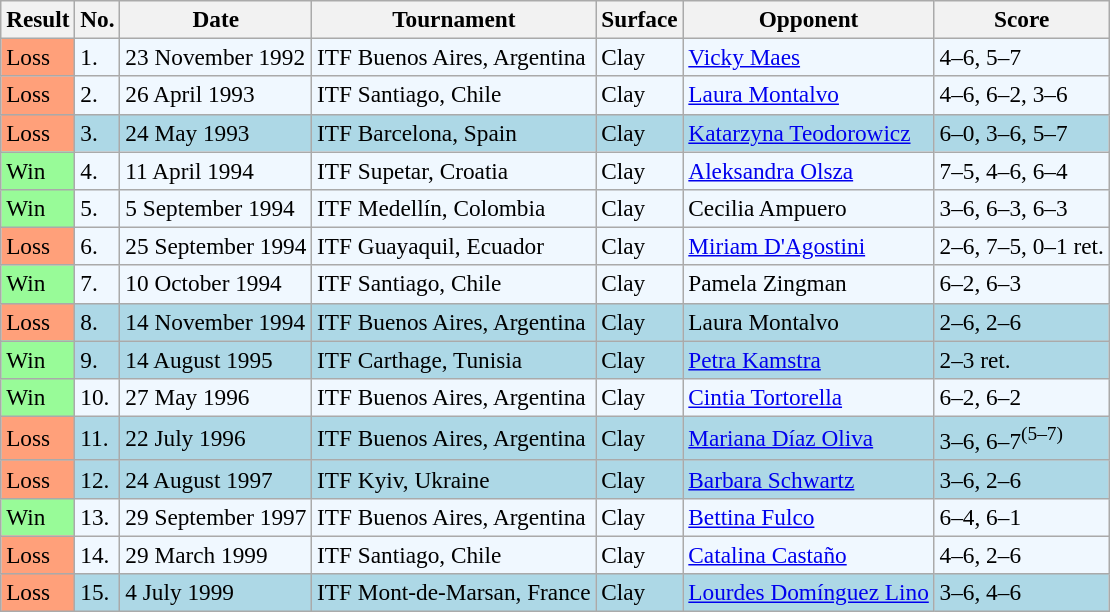<table class="sortable wikitable" style="font-size:97%;">
<tr>
<th>Result</th>
<th>No.</th>
<th>Date</th>
<th>Tournament</th>
<th>Surface</th>
<th>Opponent</th>
<th class="unsortable">Score</th>
</tr>
<tr style="background:#f0f8ff;">
<td style="background:#ffa07a;">Loss</td>
<td>1.</td>
<td>23 November 1992</td>
<td>ITF Buenos Aires, Argentina</td>
<td>Clay</td>
<td> <a href='#'>Vicky Maes</a></td>
<td>4–6, 5–7</td>
</tr>
<tr style="background:#f0f8ff;">
<td style="background:#ffa07a;">Loss</td>
<td>2.</td>
<td>26 April 1993</td>
<td>ITF Santiago, Chile</td>
<td>Clay</td>
<td> <a href='#'>Laura Montalvo</a></td>
<td>4–6, 6–2, 3–6</td>
</tr>
<tr bgcolor="lightblue">
<td style="background:#ffa07a;">Loss</td>
<td>3.</td>
<td>24 May 1993</td>
<td>ITF Barcelona, Spain</td>
<td>Clay</td>
<td> <a href='#'>Katarzyna Teodorowicz</a></td>
<td>6–0, 3–6, 5–7</td>
</tr>
<tr style="background:#f0f8ff;">
<td style="background:#98fb98;">Win</td>
<td>4.</td>
<td>11 April 1994</td>
<td>ITF Supetar, Croatia</td>
<td>Clay</td>
<td> <a href='#'>Aleksandra Olsza</a></td>
<td>7–5, 4–6, 6–4</td>
</tr>
<tr style="background:#f0f8ff;">
<td style="background:#98fb98;">Win</td>
<td>5.</td>
<td>5 September 1994</td>
<td>ITF Medellín, Colombia</td>
<td>Clay</td>
<td> Cecilia Ampuero</td>
<td>3–6, 6–3, 6–3</td>
</tr>
<tr style="background:#f0f8ff;">
<td style="background:#ffa07a;">Loss</td>
<td>6.</td>
<td>25 September 1994</td>
<td>ITF Guayaquil, Ecuador</td>
<td>Clay</td>
<td> <a href='#'>Miriam D'Agostini</a></td>
<td>2–6, 7–5, 0–1 ret.</td>
</tr>
<tr style="background:#f0f8ff;">
<td style="background:#98fb98;">Win</td>
<td>7.</td>
<td>10 October 1994</td>
<td>ITF Santiago, Chile</td>
<td>Clay</td>
<td> Pamela Zingman</td>
<td>6–2, 6–3</td>
</tr>
<tr bgcolor="lightblue">
<td style="background:#ffa07a;">Loss</td>
<td>8.</td>
<td>14 November 1994</td>
<td>ITF Buenos Aires, Argentina</td>
<td>Clay</td>
<td> Laura Montalvo</td>
<td>2–6, 2–6</td>
</tr>
<tr bgcolor="lightblue">
<td style="background:#98fb98;">Win</td>
<td>9.</td>
<td>14 August 1995</td>
<td>ITF Carthage, Tunisia</td>
<td>Clay</td>
<td> <a href='#'>Petra Kamstra</a></td>
<td>2–3 ret.</td>
</tr>
<tr style="background:#f0f8ff;">
<td style="background:#98fb98;">Win</td>
<td>10.</td>
<td>27 May 1996</td>
<td>ITF Buenos Aires, Argentina</td>
<td>Clay</td>
<td> <a href='#'>Cintia Tortorella</a></td>
<td>6–2, 6–2</td>
</tr>
<tr style="background:lightblue;">
<td style="background:#ffa07a;">Loss</td>
<td>11.</td>
<td>22 July 1996</td>
<td>ITF Buenos Aires, Argentina</td>
<td>Clay</td>
<td> <a href='#'>Mariana Díaz Oliva</a></td>
<td>3–6, 6–7<sup>(5–7)</sup></td>
</tr>
<tr bgcolor="lightblue">
<td style="background:#ffa07a;">Loss</td>
<td>12.</td>
<td>24 August 1997</td>
<td>ITF Kyiv, Ukraine</td>
<td>Clay</td>
<td> <a href='#'>Barbara Schwartz</a></td>
<td>3–6, 2–6</td>
</tr>
<tr style="background:#f0f8ff;">
<td style="background:#98fb98;">Win</td>
<td>13.</td>
<td>29 September 1997</td>
<td>ITF Buenos Aires, Argentina</td>
<td>Clay</td>
<td> <a href='#'>Bettina Fulco</a></td>
<td>6–4, 6–1</td>
</tr>
<tr bgcolor="#f0f8ff">
<td style="background:#ffa07a;">Loss</td>
<td>14.</td>
<td>29 March 1999</td>
<td>ITF Santiago, Chile</td>
<td>Clay</td>
<td> <a href='#'>Catalina Castaño</a></td>
<td>4–6, 2–6</td>
</tr>
<tr style="background:lightblue;">
<td style="background:#ffa07a;">Loss</td>
<td>15.</td>
<td>4 July 1999</td>
<td>ITF Mont-de-Marsan, France</td>
<td>Clay</td>
<td> <a href='#'>Lourdes Domínguez Lino</a></td>
<td>3–6, 4–6</td>
</tr>
</table>
